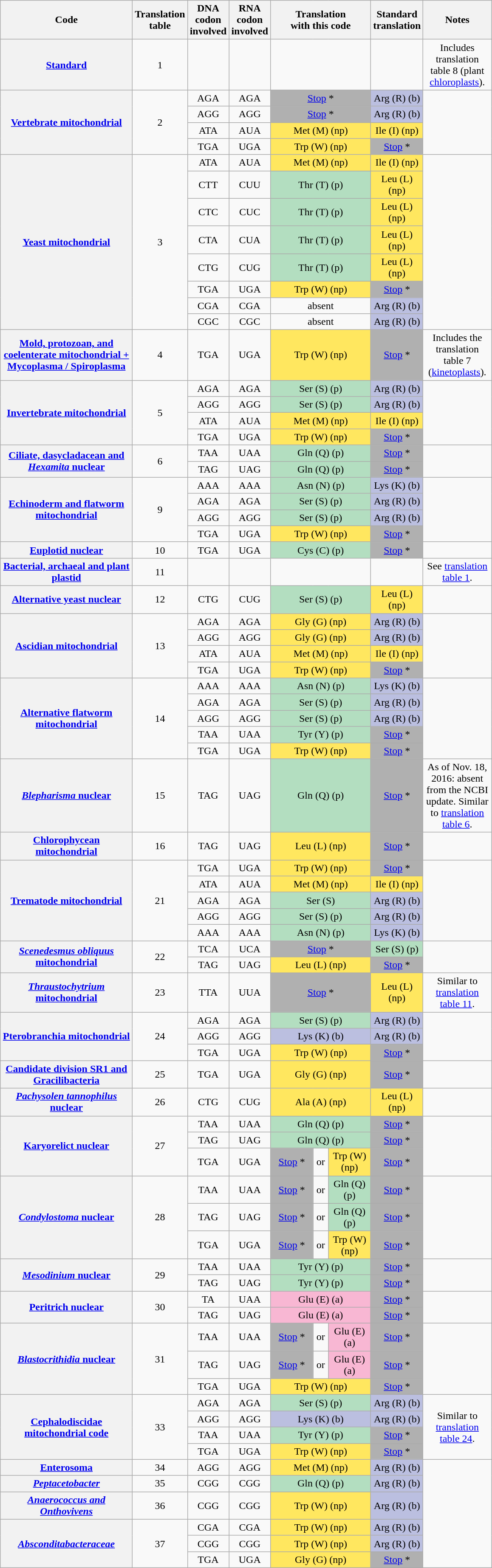<table class="wikitable sortable" style="text-align: center;">
<tr>
<th scope="col" style="width: 200px;">Code</th>
<th scope="col" style="width: 25px;">Translation <br> table</th>
<th scope="col" style="width: 50px;">DNA codon involved</th>
<th scope="col" style="width: 50px;">RNA codon involved</th>
<th scope="col" style="width: 150px;" colspan="3">Translation <br> with this code</th>
<th scope="col" style="width: 50px;">Standard translation</th>
<th scope="col" class="unsortable" style="width: 100px;">Notes</th>
</tr>
<tr>
<th scope=row><a href='#'>Standard</a></th>
<td rowspan="1">1</td>
<td></td>
<td></td>
<td colspan="3"></td>
<td></td>
<td>Includes translation table 8 (plant <a href='#'>chloroplasts</a>).</td>
</tr>
<tr>
<th scope=row rowspan="4"><a href='#'>Vertebrate mitochondrial</a></th>
<td rowspan="4">2</td>
<td>AGA</td>
<td>AGA</td>
<td colspan="3" style="background-color:#B0B0B0;"><a href='#'>Stop</a> *</td>
<td style="background-color:#bbbfe0;">Arg (R) (b)</td>
<td rowspan="4"></td>
</tr>
<tr>
<td>AGG</td>
<td>AGG</td>
<td colspan="3" style="background-color:#B0B0B0;"><a href='#'>Stop</a> *</td>
<td style="background-color:#bbbfe0;">Arg (R) (b)</td>
</tr>
<tr>
<td>ATA</td>
<td>AUA</td>
<td colspan="3" style="background-color:#ffe75f;">Met (M) (np)</td>
<td style="background-color:#ffe75f;">Ile (I) (np)</td>
</tr>
<tr>
<td>TGA</td>
<td>UGA</td>
<td colspan="3" style="background-color:#ffe75f;">Trp (W) (np)</td>
<td style="background-color:#B0B0B0;"><a href='#'>Stop</a> *</td>
</tr>
<tr>
<th scope=row rowspan="8"><a href='#'>Yeast mitochondrial</a></th>
<td rowspan="8">3</td>
<td>ATA</td>
<td>AUA</td>
<td colspan="3" style="background-color:#ffe75f;">Met (M) (np)</td>
<td style="background-color:#ffe75f;">Ile (I) (np)</td>
<td rowspan="8"></td>
</tr>
<tr>
<td>CTT</td>
<td>CUU</td>
<td colspan="3" style="background-color:#b3dec0;">Thr (T) (p)</td>
<td style="background-color:#ffe75f;">Leu (L) (np)</td>
</tr>
<tr>
<td>CTC</td>
<td>CUC</td>
<td colspan="3" style="background-color:#b3dec0;">Thr (T) (p)</td>
<td style="background-color:#ffe75f;">Leu (L) (np)</td>
</tr>
<tr>
<td>CTA</td>
<td>CUA</td>
<td colspan="3" style="background-color:#b3dec0;">Thr (T) (p)</td>
<td style="background-color:#ffe75f;">Leu (L) (np)</td>
</tr>
<tr>
<td>CTG</td>
<td>CUG</td>
<td colspan="3" style="background-color:#b3dec0;">Thr (T) (p)</td>
<td style="background-color:#ffe75f;">Leu (L) (np)</td>
</tr>
<tr>
<td>TGA</td>
<td>UGA</td>
<td colspan="3" style="background-color:#ffe75f;">Trp (W) (np)</td>
<td style="background-color:#B0B0B0;"><a href='#'>Stop</a> *</td>
</tr>
<tr>
<td>CGA</td>
<td>CGA</td>
<td colspan="3">absent</td>
<td style="background-color:#bbbfe0;">Arg (R) (b)</td>
</tr>
<tr>
<td>CGC</td>
<td>CGC</td>
<td colspan="3">absent</td>
<td style="background-color:#bbbfe0;">Arg (R) (b)</td>
</tr>
<tr>
<th scope=row rowspan="1"><a href='#'>Mold, protozoan, and coelenterate mitochondrial + Mycoplasma / Spiroplasma</a></th>
<td rowspan="1">4</td>
<td>TGA</td>
<td>UGA</td>
<td colspan="3" style="background-color:#ffe75f;">Trp (W) (np)</td>
<td style="background-color:#B0B0B0;"><a href='#'>Stop</a> *</td>
<td rowspan="1">Includes the translation table 7 (<a href='#'>kinetoplasts</a>).</td>
</tr>
<tr>
<th scope=row rowspan="4"><a href='#'>Invertebrate mitochondrial</a></th>
<td rowspan="4">5</td>
<td>AGA</td>
<td>AGA</td>
<td colspan="3" style="background-color:#b3dec0;">Ser (S) (p)</td>
<td style="background-color:#bbbfe0;">Arg (R) (b)</td>
<td rowspan="4"></td>
</tr>
<tr>
<td>AGG</td>
<td>AGG</td>
<td colspan="3" style="background-color:#b3dec0;">Ser (S) (p)</td>
<td style="background-color:#bbbfe0;">Arg (R) (b)</td>
</tr>
<tr>
<td>ATA</td>
<td>AUA</td>
<td colspan="3" style="background-color:#ffe75f;">Met (M) (np)</td>
<td style="background-color:#ffe75f;">Ile (I) (np)</td>
</tr>
<tr>
<td>TGA</td>
<td>UGA</td>
<td colspan="3" style="background-color:#ffe75f;">Trp (W) (np)</td>
<td style="background-color:#B0B0B0;"><a href='#'>Stop</a> *</td>
</tr>
<tr>
<th scope=row rowspan="2"><a href='#'>Ciliate, dasycladacean and <em>Hexamita</em> nuclear</a></th>
<td rowspan="2">6</td>
<td>TAA</td>
<td>UAA</td>
<td colspan="3" style="background-color:#b3dec0;">Gln (Q) (p)</td>
<td style="background-color:#B0B0B0;"><a href='#'>Stop</a> *</td>
<td rowspan="2"></td>
</tr>
<tr>
<td>TAG</td>
<td>UAG</td>
<td colspan="3" style="background-color:#b3dec0;">Gln (Q) (p)</td>
<td style="background-color:#B0B0B0;"><a href='#'>Stop</a> *</td>
</tr>
<tr>
<th scope=row rowspan="4"><a href='#'>Echinoderm and flatworm mitochondrial</a></th>
<td rowspan="4">9</td>
<td>AAA</td>
<td>AAA</td>
<td colspan="3" style="background-color:#b3dec0;">Asn (N) (p)</td>
<td style="background-color:#bbbfe0;">Lys (K) (b)</td>
<td rowspan="4"></td>
</tr>
<tr>
<td>AGA</td>
<td>AGA</td>
<td colspan="3" style="background-color:#b3dec0;">Ser (S) (p)</td>
<td style="background-color:#bbbfe0;">Arg (R) (b)</td>
</tr>
<tr>
<td>AGG</td>
<td>AGG</td>
<td colspan="3" style="background-color:#b3dec0;">Ser (S) (p)</td>
<td style="background-color:#bbbfe0;">Arg (R) (b)</td>
</tr>
<tr>
<td>TGA</td>
<td>UGA</td>
<td colspan="3" style="background-color:#ffe75f;">Trp (W) (np)</td>
<td style="background-color:#B0B0B0;"><a href='#'>Stop</a> *</td>
</tr>
<tr>
<th scope=row rowspan="1"><a href='#'>Euplotid nuclear</a></th>
<td rowspan="1">10</td>
<td>TGA</td>
<td>UGA</td>
<td colspan="3" style="background-color:#b3dec0;">Cys (C) (p)</td>
<td style="background-color:#B0B0B0;"><a href='#'>Stop</a> *</td>
<td rowspan="1"></td>
</tr>
<tr>
<th scope=row rowspan="1"><a href='#'>Bacterial, archaeal and plant plastid</a></th>
<td rowspan="1">11</td>
<td></td>
<td></td>
<td colspan="3"></td>
<td></td>
<td rowspan="1">See <a href='#'>translation table 1</a>.</td>
</tr>
<tr>
<th scope=row rowspan="1"><a href='#'>Alternative yeast nuclear</a></th>
<td rowspan="1">12</td>
<td>CTG</td>
<td>CUG</td>
<td colspan="3" style="background-color:#b3dec0;">Ser (S) (p)</td>
<td style="background-color:#ffe75f;">Leu (L) (np)</td>
<td rowspan="1"></td>
</tr>
<tr>
<th scope=row rowspan="4"><a href='#'>Ascidian mitochondrial</a></th>
<td rowspan="4">13</td>
<td>AGA</td>
<td>AGA</td>
<td colspan="3" style="background-color:#ffe75f;">Gly (G) (np)</td>
<td style="background-color:#bbbfe0;">Arg (R) (b)</td>
<td rowspan="4"></td>
</tr>
<tr>
<td>AGG</td>
<td>AGG</td>
<td colspan="3" style="background-color:#ffe75f;">Gly (G) (np)</td>
<td style="background-color:#bbbfe0;">Arg (R) (b)</td>
</tr>
<tr>
<td>ATA</td>
<td>AUA</td>
<td colspan="3" style="background-color:#ffe75f;">Met (M) (np)</td>
<td style="background-color:#ffe75f;">Ile (I) (np)</td>
</tr>
<tr>
<td>TGA</td>
<td>UGA</td>
<td colspan="3" style="background-color:#ffe75f;">Trp (W) (np)</td>
<td style="background-color:#B0B0B0;"><a href='#'>Stop</a> *</td>
</tr>
<tr>
<th scope=row rowspan="5"><a href='#'>Alternative flatworm mitochondrial</a></th>
<td rowspan="5">14</td>
<td>AAA</td>
<td>AAA</td>
<td colspan="3" style="background-color:#b3dec0;">Asn (N) (p)</td>
<td style="background-color:#bbbfe0;">Lys (K) (b)</td>
<td rowspan="5"></td>
</tr>
<tr>
<td>AGA</td>
<td>AGA</td>
<td colspan="3" style="background-color:#b3dec0;">Ser (S) (p)</td>
<td style="background-color:#bbbfe0;">Arg (R) (b)</td>
</tr>
<tr>
<td>AGG</td>
<td>AGG</td>
<td colspan="3" style="background-color:#b3dec0;">Ser (S) (p)</td>
<td style="background-color:#bbbfe0;">Arg (R) (b)</td>
</tr>
<tr>
<td>TAA</td>
<td>UAA</td>
<td colspan="3" style="background-color:#b3dec0;">Tyr (Y) (p)</td>
<td style="background-color:#B0B0B0;"><a href='#'>Stop</a> *</td>
</tr>
<tr>
<td>TGA</td>
<td>UGA</td>
<td colspan="3" style="background-color:#ffe75f;">Trp (W) (np)</td>
<td style="background-color:#B0B0B0;"><a href='#'>Stop</a> *</td>
</tr>
<tr>
<th scope=row rowspan="1"><a href='#'><em>Blepharisma</em> nuclear</a></th>
<td rowspan="1">15</td>
<td>TAG</td>
<td>UAG</td>
<td colspan="3" style="background-color:#b3dec0;">Gln (Q) (p)</td>
<td style="background-color:#B0B0B0;"><a href='#'>Stop</a> *</td>
<td rowspan="1">As of Nov. 18, 2016: absent from the NCBI update. Similar to <a href='#'>translation table 6</a>.</td>
</tr>
<tr>
<th scope=row rowspan="1"><a href='#'>Chlorophycean mitochondrial</a></th>
<td rowspan="1">16</td>
<td>TAG</td>
<td>UAG</td>
<td colspan="3" style="background-color:#ffe75f;">Leu (L) (np)</td>
<td style="background-color:#B0B0B0;"><a href='#'>Stop</a> *</td>
<td rowspan="1"></td>
</tr>
<tr>
<th scope=row rowspan="5"><a href='#'>Trematode mitochondrial</a></th>
<td rowspan="5">21</td>
<td>TGA</td>
<td>UGA</td>
<td colspan="3" style="background-color:#ffe75f;">Trp (W) (np)</td>
<td style="background-color:#B0B0B0;"><a href='#'>Stop</a> *</td>
<td rowspan="5"></td>
</tr>
<tr>
<td>ATA</td>
<td>AUA</td>
<td colspan="3" style="background-color:#ffe75f;">Met (M) (np)</td>
<td style="background-color:#ffe75f;">Ile (I) (np)</td>
</tr>
<tr>
<td>AGA</td>
<td>AGA</td>
<td colspan="3" style="background-color:#b3dec0;">Ser (S)</td>
<td style="background-color:#bbbfe0;">Arg (R) (b)</td>
</tr>
<tr>
<td>AGG</td>
<td>AGG</td>
<td colspan="3" style="background-color:#b3dec0;">Ser (S) (p)</td>
<td style="background-color:#bbbfe0;">Arg (R) (b)</td>
</tr>
<tr>
<td>AAA</td>
<td>AAA</td>
<td colspan="3" style="background-color:#b3dec0;">Asn (N) (p)</td>
<td style="background-color:#bbbfe0;">Lys (K) (b)</td>
</tr>
<tr>
<th scope=row rowspan="2"><a href='#'><em>Scenedesmus obliquus</em> mitochondrial</a></th>
<td rowspan="2">22</td>
<td>TCA</td>
<td>UCA</td>
<td colspan="3" style="background-color:#B0B0B0;"><a href='#'>Stop</a> *</td>
<td style="background-color:#b3dec0;">Ser (S) (p)</td>
<td rowspan="2"></td>
</tr>
<tr>
<td>TAG</td>
<td>UAG</td>
<td colspan="3" style="background-color:#ffe75f;">Leu (L) (np)</td>
<td style="background-color:#B0B0B0;"><a href='#'>Stop</a> *</td>
</tr>
<tr>
<th scope=row rowspan="1"><a href='#'><em>Thraustochytrium</em> mitochondrial</a></th>
<td rowspan="1">23</td>
<td>TTA</td>
<td>UUA</td>
<td colspan="3" style="background-color:#B0B0B0;"><a href='#'>Stop</a> *</td>
<td style="background-color:#ffe75f;">Leu (L) (np)</td>
<td rowspan="1">Similar to <a href='#'>translation table 11</a>.</td>
</tr>
<tr>
<th scope=row rowspan="3"><a href='#'>Pterobranchia mitochondrial</a></th>
<td rowspan="3">24</td>
<td>AGA</td>
<td>AGA</td>
<td colspan="3" style="background-color:#b3dec0;">Ser (S) (p)</td>
<td style="background-color:#bbbfe0;">Arg (R) (b)</td>
<td rowspan="3"></td>
</tr>
<tr>
<td>AGG</td>
<td>AGG</td>
<td colspan="3" style="background-color:#bbbfe0;">Lys (K) (b)</td>
<td style="background-color:#bbbfe0;">Arg (R) (b)</td>
</tr>
<tr>
<td>TGA</td>
<td>UGA</td>
<td colspan="3" style="background-color:#ffe75f;">Trp (W) (np)</td>
<td style="background-color:#B0B0B0;"><a href='#'>Stop</a> *</td>
</tr>
<tr>
<th scope=row rowspan="1"><a href='#'>Candidate division SR1 and Gracilibacteria</a></th>
<td rowspan="1">25</td>
<td>TGA</td>
<td>UGA</td>
<td colspan="3" style="background-color:#ffe75f;">Gly (G) (np)</td>
<td style="background-color:#B0B0B0;"><a href='#'>Stop</a> *</td>
<td rowspan="1"></td>
</tr>
<tr>
<th scope=row rowspan="1"><a href='#'><em>Pachysolen tannophilus</em> nuclear</a></th>
<td rowspan="1">26</td>
<td>CTG</td>
<td>CUG</td>
<td colspan="3" style="background-color:#ffe75f;">Ala (A) (np)</td>
<td style="background-color:#ffe75f;">Leu (L) (np)</td>
<td rowspan="1"></td>
</tr>
<tr>
<th scope=row rowspan="3"><a href='#'>Karyorelict nuclear</a></th>
<td rowspan="3" scope="col" style="width: 50px;">27</td>
<td>TAA</td>
<td>UAA</td>
<td colspan="3" style="background-color:#b3dec0;">Gln (Q) (p)</td>
<td style="background-color:#B0B0B0;"><a href='#'>Stop</a> *</td>
<td rowspan="3"></td>
</tr>
<tr>
<td>TAG</td>
<td>UAG</td>
<td colspan="3" style="background-color:#b3dec0;">Gln (Q) (p)</td>
<td style="background-color:#B0B0B0;"><a href='#'>Stop</a> *</td>
</tr>
<tr>
<td>TGA</td>
<td>UGA</td>
<td style="width: 50px; background-color:#B0B0B0;"><a href='#'>Stop</a> *</td>
<td style="width: 10px;">or</td>
<td style="width: 50px; background-color:#ffe75f;">Trp (W) (np)</td>
<td style="background-color:#B0B0B0;"><a href='#'>Stop</a> *</td>
</tr>
<tr>
<th scope=row rowspan="3"><a href='#'><em>Condylostoma</em> nuclear</a></th>
<td rowspan="3">28</td>
<td>TAA</td>
<td>UAA</td>
<td style="width: 50px; background-color:#B0B0B0;"><a href='#'>Stop</a> *</td>
<td>or</td>
<td style="width: 50px; background-color:#b3dec0;">Gln (Q) (p)</td>
<td style="background-color:#B0B0B0;"><a href='#'>Stop</a> *</td>
<td rowspan="3"></td>
</tr>
<tr>
<td>TAG</td>
<td>UAG</td>
<td style="width: 50px; background-color:#B0B0B0;"><a href='#'>Stop</a> *</td>
<td>or</td>
<td style="width: 50px; background-color:#b3dec0;">Gln (Q) (p)</td>
<td style="background-color:#B0B0B0;"><a href='#'>Stop</a> *</td>
</tr>
<tr>
<td>TGA</td>
<td>UGA</td>
<td style="width: 50px; background-color:#B0B0B0;"><a href='#'>Stop</a> *</td>
<td>or</td>
<td style="width: 50px; background-color:#ffe75f;">Trp (W) (np)</td>
<td style="background-color:#B0B0B0;"><a href='#'>Stop</a> *</td>
</tr>
<tr>
<th scope=row rowspan="2"><a href='#'><em>Mesodinium</em> nuclear</a></th>
<td rowspan="2">29</td>
<td>TAA</td>
<td>UAA</td>
<td colspan="3" style="background-color:#b3dec0;">Tyr (Y) (p)</td>
<td style="background-color:#B0B0B0;"><a href='#'>Stop</a> *</td>
<td rowspan="2"></td>
</tr>
<tr>
<td>TAG</td>
<td>UAG</td>
<td colspan="3" style="background-color:#b3dec0;">Tyr (Y) (p)</td>
<td style="background-color:#B0B0B0;"><a href='#'>Stop</a> *</td>
</tr>
<tr>
<th scope=row rowspan="2"><a href='#'>Peritrich nuclear</a></th>
<td rowspan="2">30</td>
<td>TA</td>
<td>UAA</td>
<td colspan="3" style="background-color:#f8b7d3;">Glu (E) (a)</td>
<td style="background-color:#B0B0B0;"><a href='#'>Stop</a> *</td>
<td rowspan="2"></td>
</tr>
<tr>
<td>TAG</td>
<td>UAG</td>
<td colspan="3" style="background-color:#f8b7d3;">Glu (E)  (a)</td>
<td style="background-color:#B0B0B0;"><a href='#'>Stop</a> *</td>
</tr>
<tr>
<th scope=row rowspan="3"><a href='#'><em>Blastocrithidia</em> nuclear</a></th>
<td rowspan="3">31</td>
<td>TAA</td>
<td>UAA</td>
<td style="width: 50px; background-color:#B0B0B0;"><a href='#'>Stop</a> *</td>
<td>or</td>
<td style="width: 50px; background-color:#f8b7d3;">Glu (E) (a)</td>
<td style="background-color:#B0B0B0;"><a href='#'>Stop</a> *</td>
<td rowspan="3"></td>
</tr>
<tr>
<td>TAG</td>
<td>UAG</td>
<td style="width: 50px; background-color:#B0B0B0;"><a href='#'>Stop</a> *</td>
<td>or</td>
<td style="width: 50px; background-color:#f8b7d3;">Glu (E) (a)</td>
<td style="background-color:#B0B0B0;"><a href='#'>Stop</a> *</td>
</tr>
<tr>
<td>TGA</td>
<td>UGA</td>
<td colspan="3" style="background-color:#ffe75f;">Trp (W) (np)</td>
<td style="background-color:#B0B0B0;"><a href='#'>Stop</a> *</td>
</tr>
<tr>
<th scope=row rowspan="4"><a href='#'>Cephalodiscidae mitochondrial code</a></th>
<td rowspan="4">33</td>
<td>AGA</td>
<td>AGA</td>
<td colspan="3" style="background-color:#b3dec0;">Ser (S) (p)</td>
<td style="background-color:#bbbfe0;">Arg (R) (b)</td>
<td rowspan="4">Similar to <a href='#'>translation table 24</a>.</td>
</tr>
<tr>
<td>AGG</td>
<td>AGG</td>
<td colspan="3" style="background-color:#bbbfe0;">Lys (K) (b)</td>
<td style="background-color:#bbbfe0;">Arg (R) (b)</td>
</tr>
<tr>
<td>TAA</td>
<td>UAA</td>
<td colspan="3" style="background-color:#b3dec0;">Tyr (Y) (p)</td>
<td style="background-color:#B0B0B0;"><a href='#'>Stop</a> *</td>
</tr>
<tr>
<td>TGA</td>
<td>UGA</td>
<td colspan="3" style="background-color:#ffe75f;">Trp (W) (np)</td>
<td style="background-color:#B0B0B0;"><a href='#'>Stop</a> *</td>
</tr>
<tr>
<th scope=row rowspan="1"><a href='#'>Enterosoma</a></th>
<td rowspan="1">34</td>
<td>AGG</td>
<td>AGG</td>
<td colspan="3" style="background-color:#ffe75f;">Met (M) (np)</td>
<td style="background-color:#bbbfe0;">Arg (R) (b)</td>
</tr>
<tr>
<th scope=row rowspan="1"><a href='#'><em>Peptacetobacter</em></a></th>
<td rowspan="1">35</td>
<td>CGG</td>
<td>CGG</td>
<td colspan="3" style="background-color:#b3dec0;">Gln (Q) (p)</td>
<td style="background-color:#bbbfe0;">Arg (R) (b)</td>
</tr>
<tr>
<th scope=row rowspan="1"><a href='#'><em>Anaerococcus and Onthovivens</em></a></th>
<td rowspan="1">36</td>
<td>CGG</td>
<td>CGG</td>
<td colspan="3" style="background-color:#ffe75f;">Trp (W) (np)</td>
<td style="background-color:#bbbfe0;">Arg (R) (b)</td>
</tr>
<tr>
<th scope=row rowspan="3"><a href='#'><em>Absconditabacteraceae</em></a></th>
<td rowspan="3">37</td>
<td>CGA</td>
<td>CGA</td>
<td colspan="3" style="background-color:#ffe75f;">Trp (W) (np)</td>
<td style="background-color:#bbbfe0;">Arg (R) (b)</td>
</tr>
<tr>
<td>CGG</td>
<td>CGG</td>
<td colspan="3" style="background-color:#ffe75f;">Trp (W) (np)</td>
<td style="background-color:#bbbfe0;">Arg (R) (b)</td>
</tr>
<tr>
<td>TGA</td>
<td>UGA</td>
<td colspan="3" style="background-color:#ffe75f;">Gly (G) (np)</td>
<td style="background-color:#B0B0B0;"><a href='#'>Stop</a> *</td>
</tr>
</table>
